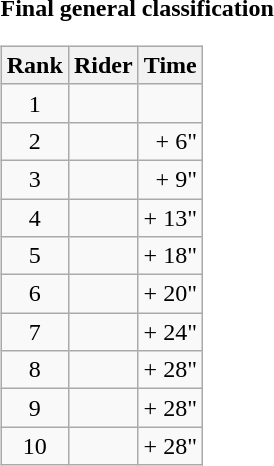<table>
<tr>
<td><strong>Final general classification</strong><br><table class="wikitable">
<tr>
<th scope="col">Rank</th>
<th scope="col">Rider</th>
<th scope="col">Time</th>
</tr>
<tr>
<td style="text-align:center;">1</td>
<td></td>
<td style="text-align:right;"></td>
</tr>
<tr>
<td style="text-align:center;">2</td>
<td></td>
<td style="text-align:right;">+ 6"</td>
</tr>
<tr>
<td style="text-align:center;">3</td>
<td></td>
<td style="text-align:right;">+ 9"</td>
</tr>
<tr>
<td style="text-align:center;">4</td>
<td></td>
<td style="text-align:right;">+ 13"</td>
</tr>
<tr>
<td style="text-align:center;">5</td>
<td></td>
<td style="text-align:right;">+ 18"</td>
</tr>
<tr>
<td style="text-align:center;">6</td>
<td></td>
<td style="text-align:right;">+ 20"</td>
</tr>
<tr>
<td style="text-align:center;">7</td>
<td></td>
<td style="text-align:right;">+ 24"</td>
</tr>
<tr>
<td style="text-align:center;">8</td>
<td></td>
<td style="text-align:right;">+ 28"</td>
</tr>
<tr>
<td style="text-align:center;">9</td>
<td></td>
<td style="text-align:right;">+ 28"</td>
</tr>
<tr>
<td style="text-align:center;">10</td>
<td></td>
<td style="text-align:right;">+ 28"</td>
</tr>
</table>
</td>
</tr>
</table>
